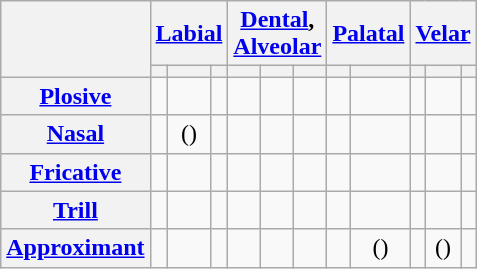<table class="wikitable" style="text-align: center;">
<tr>
<th colspan="2" rowspan="2"></th>
<th colspan="3"><a href='#'>Labial</a></th>
<th colspan="3"><a href='#'>Dental</a>,<br><a href='#'>Alveolar</a></th>
<th colspan="2"><a href='#'>Palatal</a></th>
<th colspan="3"><a href='#'>Velar</a></th>
</tr>
<tr>
<th></th>
<th></th>
<th></th>
<th></th>
<th></th>
<th></th>
<th></th>
<th></th>
<th></th>
<th></th>
<th></th>
</tr>
<tr>
<th colspan="2"><a href='#'>Plosive</a></th>
<td></td>
<td></td>
<td></td>
<td></td>
<td></td>
<td></td>
<td></td>
<td></td>
<td></td>
<td></td>
<td></td>
</tr>
<tr>
<th colspan="2"><a href='#'>Nasal</a></th>
<td></td>
<td>()</td>
<td></td>
<td></td>
<td></td>
<td></td>
<td></td>
<td></td>
<td></td>
<td></td>
<td></td>
</tr>
<tr>
<th colspan="2"><a href='#'>Fricative</a></th>
<td></td>
<td></td>
<td></td>
<td></td>
<td></td>
<td></td>
<td></td>
<td></td>
<td></td>
<td></td>
<td></td>
</tr>
<tr>
<th colspan="2"><a href='#'>Trill</a></th>
<td></td>
<td></td>
<td></td>
<td></td>
<td></td>
<td></td>
<td></td>
<td></td>
<td></td>
<td></td>
<td></td>
</tr>
<tr>
<th colspan="2"><a href='#'>Approximant</a></th>
<td></td>
<td></td>
<td></td>
<td></td>
<td></td>
<td></td>
<td></td>
<td>()</td>
<td></td>
<td>()</td>
<td></td>
</tr>
</table>
